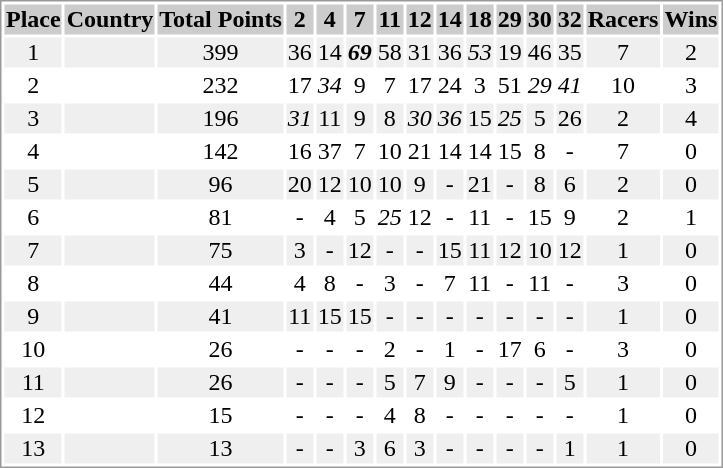<table border="0" style="border: 1px solid #999; background-color:#FFFFFF; text-align:center">
<tr align="center" bgcolor="#CCCCCC">
<th>Place</th>
<th>Country</th>
<th>Total Points</th>
<th>2</th>
<th>4</th>
<th>7</th>
<th>11</th>
<th>12</th>
<th>14</th>
<th>18</th>
<th>29</th>
<th>30</th>
<th>32</th>
<th>Racers</th>
<th>Wins</th>
</tr>
<tr bgcolor="#EFEFEF">
<td>1</td>
<td align="left"></td>
<td>399</td>
<td>36</td>
<td>14</td>
<td><strong><em>69</em></strong></td>
<td>58</td>
<td>31</td>
<td>36</td>
<td><em>53</em></td>
<td>19</td>
<td>46</td>
<td>35</td>
<td>7</td>
<td>2</td>
</tr>
<tr>
<td>2</td>
<td align="left"></td>
<td>232</td>
<td>17</td>
<td><em>34</em></td>
<td>9</td>
<td>7</td>
<td>17</td>
<td>24</td>
<td>3</td>
<td>51</td>
<td><em>29</em></td>
<td><em>41</em></td>
<td>10</td>
<td>3</td>
</tr>
<tr bgcolor="#EFEFEF">
<td>3</td>
<td align="left"></td>
<td>196</td>
<td><em>31</em></td>
<td>11</td>
<td>9</td>
<td>8</td>
<td><em>30</em></td>
<td><em>36</em></td>
<td>15</td>
<td><em>25</em></td>
<td>5</td>
<td>26</td>
<td>2</td>
<td>4</td>
</tr>
<tr>
<td>4</td>
<td align="left"></td>
<td>142</td>
<td>16</td>
<td>37</td>
<td>7</td>
<td>10</td>
<td>21</td>
<td>14</td>
<td>14</td>
<td>15</td>
<td>8</td>
<td>-</td>
<td>7</td>
<td>0</td>
</tr>
<tr bgcolor="#EFEFEF">
<td>5</td>
<td align="left"></td>
<td>96</td>
<td>20</td>
<td>12</td>
<td>10</td>
<td>10</td>
<td>9</td>
<td>-</td>
<td>21</td>
<td>-</td>
<td>8</td>
<td>6</td>
<td>2</td>
<td>0</td>
</tr>
<tr>
<td>6</td>
<td align="left"></td>
<td>81</td>
<td>-</td>
<td>4</td>
<td>5</td>
<td><em>25</em></td>
<td>12</td>
<td>-</td>
<td>11</td>
<td>-</td>
<td>15</td>
<td>9</td>
<td>2</td>
<td>1</td>
</tr>
<tr bgcolor="#EFEFEF">
<td>7</td>
<td align="left"></td>
<td>75</td>
<td>3</td>
<td>-</td>
<td>12</td>
<td>-</td>
<td>-</td>
<td>15</td>
<td>11</td>
<td>12</td>
<td>10</td>
<td>12</td>
<td>1</td>
<td>0</td>
</tr>
<tr>
<td>8</td>
<td align="left"></td>
<td>44</td>
<td>4</td>
<td>8</td>
<td>-</td>
<td>3</td>
<td>-</td>
<td>7</td>
<td>11</td>
<td>-</td>
<td>11</td>
<td>-</td>
<td>3</td>
<td>0</td>
</tr>
<tr bgcolor="#EFEFEF">
<td>9</td>
<td align="left"></td>
<td>41</td>
<td>11</td>
<td>15</td>
<td>15</td>
<td>-</td>
<td>-</td>
<td>-</td>
<td>-</td>
<td>-</td>
<td>-</td>
<td>-</td>
<td>1</td>
<td>0</td>
</tr>
<tr>
<td>10</td>
<td align="left"></td>
<td>26</td>
<td>-</td>
<td>-</td>
<td>-</td>
<td>2</td>
<td>-</td>
<td>1</td>
<td>-</td>
<td>17</td>
<td>6</td>
<td>-</td>
<td>3</td>
<td>0</td>
</tr>
<tr bgcolor="#EFEFEF">
<td>11</td>
<td align="left"></td>
<td>26</td>
<td>-</td>
<td>-</td>
<td>-</td>
<td>5</td>
<td>7</td>
<td>9</td>
<td>-</td>
<td>-</td>
<td>-</td>
<td>5</td>
<td>1</td>
<td>0</td>
</tr>
<tr>
<td>12</td>
<td align="left"></td>
<td>15</td>
<td>-</td>
<td>-</td>
<td>-</td>
<td>4</td>
<td>8</td>
<td>-</td>
<td>-</td>
<td>-</td>
<td>-</td>
<td>-</td>
<td>1</td>
<td>0</td>
</tr>
<tr bgcolor="#EFEFEF">
<td>13</td>
<td align="left"></td>
<td>13</td>
<td>-</td>
<td>-</td>
<td>3</td>
<td>6</td>
<td>3</td>
<td>-</td>
<td>-</td>
<td>-</td>
<td>-</td>
<td>1</td>
<td>1</td>
<td>0</td>
</tr>
</table>
